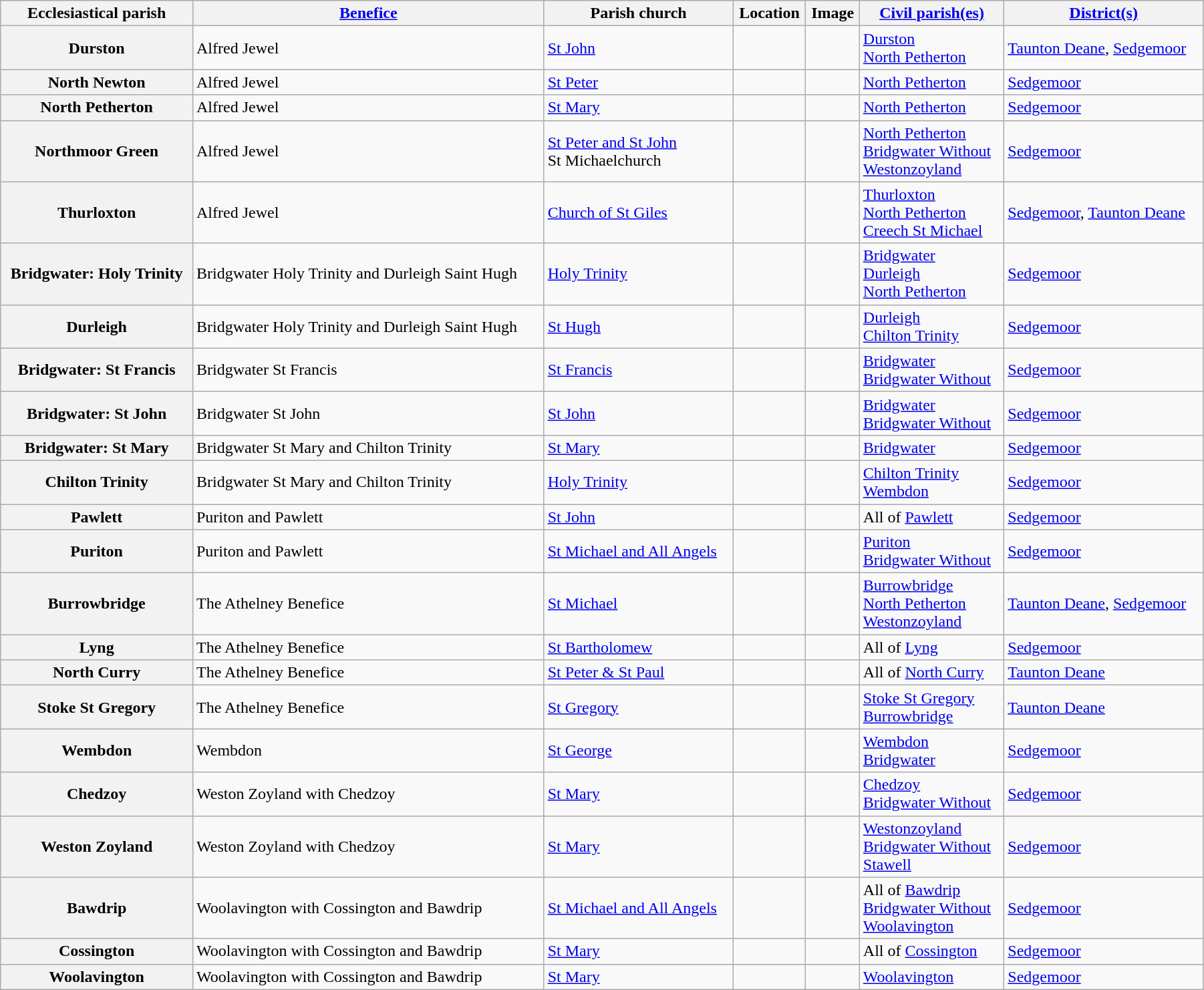<table class="wikitable sortable" style="width:95%;">
<tr>
<th scope="col">Ecclesiastical parish</th>
<th scope="col"><a href='#'>Benefice</a></th>
<th scope="col">Parish church</th>
<th scope="col">Location</th>
<th scope="col" class="unsortable">Image</th>
<th scope="col"><a href='#'>Civil parish(es)</a></th>
<th scope="col"><a href='#'>District(s)</a></th>
</tr>
<tr>
<th scope="row">Durston</th>
<td>Alfred Jewel</td>
<td><a href='#'>St John</a></td>
<td><small></small></td>
<td></td>
<td><a href='#'>Durston</a><br> <a href='#'>North Petherton</a></td>
<td><a href='#'>Taunton Deane</a>, <a href='#'>Sedgemoor</a></td>
</tr>
<tr>
<th scope="row">North Newton</th>
<td>Alfred Jewel</td>
<td><a href='#'>St Peter</a></td>
<td><small></small></td>
<td></td>
<td><a href='#'>North Petherton</a></td>
<td><a href='#'>Sedgemoor</a></td>
</tr>
<tr>
<th scope="row">North Petherton</th>
<td>Alfred Jewel</td>
<td><a href='#'>St Mary</a></td>
<td><small></small></td>
<td></td>
<td><a href='#'>North Petherton</a></td>
<td><a href='#'>Sedgemoor</a></td>
</tr>
<tr>
<th scope="row">Northmoor Green</th>
<td>Alfred Jewel</td>
<td><a href='#'>St Peter and St John</a><br>St Michaelchurch</td>
<td><small></small></td>
<td></td>
<td><a href='#'>North Petherton</a><br> <a href='#'>Bridgwater Without</a><br> <a href='#'>Westonzoyland</a></td>
<td><a href='#'>Sedgemoor</a></td>
</tr>
<tr>
<th scope="row">Thurloxton</th>
<td>Alfred Jewel</td>
<td><a href='#'>Church of St Giles</a></td>
<td><small></small></td>
<td></td>
<td><a href='#'>Thurloxton</a><br> <a href='#'>North Petherton</a><br> <a href='#'>Creech St Michael</a></td>
<td><a href='#'>Sedgemoor</a>, <a href='#'>Taunton Deane</a></td>
</tr>
<tr>
<th scope="row">Bridgwater: Holy Trinity</th>
<td>Bridgwater Holy Trinity and Durleigh Saint Hugh</td>
<td><a href='#'>Holy Trinity</a></td>
<td><small></small></td>
<td></td>
<td><a href='#'>Bridgwater</a><br> <a href='#'>Durleigh</a><br> <a href='#'>North Petherton</a></td>
<td><a href='#'>Sedgemoor</a></td>
</tr>
<tr>
<th scope="row">Durleigh</th>
<td>Bridgwater Holy Trinity and Durleigh Saint Hugh</td>
<td><a href='#'>St Hugh</a></td>
<td><small></small></td>
<td></td>
<td><a href='#'>Durleigh</a><br> <a href='#'>Chilton Trinity</a></td>
<td><a href='#'>Sedgemoor</a></td>
</tr>
<tr>
<th scope="row">Bridgwater: St Francis</th>
<td>Bridgwater St Francis</td>
<td><a href='#'>St Francis</a></td>
<td><small></small></td>
<td></td>
<td><a href='#'>Bridgwater</a><br> <a href='#'>Bridgwater Without</a></td>
<td><a href='#'>Sedgemoor</a></td>
</tr>
<tr>
<th scope="row">Bridgwater: St John</th>
<td>Bridgwater St John</td>
<td><a href='#'>St John</a></td>
<td><small></small></td>
<td></td>
<td><a href='#'>Bridgwater</a><br> <a href='#'>Bridgwater Without</a></td>
<td><a href='#'>Sedgemoor</a></td>
</tr>
<tr>
<th scope="row">Bridgwater: St Mary</th>
<td>Bridgwater St Mary and Chilton Trinity</td>
<td><a href='#'>St Mary</a></td>
<td><small></small></td>
<td></td>
<td><a href='#'>Bridgwater</a></td>
<td><a href='#'>Sedgemoor</a></td>
</tr>
<tr>
<th scope="row">Chilton Trinity</th>
<td>Bridgwater St Mary and Chilton Trinity</td>
<td><a href='#'>Holy Trinity</a></td>
<td><small></small></td>
<td></td>
<td><a href='#'>Chilton Trinity</a><br> <a href='#'>Wembdon</a></td>
<td><a href='#'>Sedgemoor</a></td>
</tr>
<tr>
<th scope="row">Pawlett</th>
<td>Puriton and Pawlett</td>
<td><a href='#'>St John</a></td>
<td><small></small></td>
<td></td>
<td>All of <a href='#'>Pawlett</a></td>
<td><a href='#'>Sedgemoor</a></td>
</tr>
<tr>
<th scope="row">Puriton</th>
<td>Puriton and Pawlett</td>
<td><a href='#'>St Michael and All Angels</a></td>
<td><small></small></td>
<td></td>
<td><a href='#'>Puriton</a><br> <a href='#'>Bridgwater Without</a></td>
<td><a href='#'>Sedgemoor</a></td>
</tr>
<tr>
<th scope="row">Burrowbridge</th>
<td>The Athelney Benefice</td>
<td><a href='#'>St Michael</a></td>
<td><small></small></td>
<td></td>
<td><a href='#'>Burrowbridge</a><br> <a href='#'>North Petherton</a><br> <a href='#'>Westonzoyland</a></td>
<td><a href='#'>Taunton Deane</a>, <a href='#'>Sedgemoor</a></td>
</tr>
<tr>
<th scope="row">Lyng</th>
<td>The Athelney Benefice</td>
<td><a href='#'>St Bartholomew</a></td>
<td><small></small></td>
<td></td>
<td>All of <a href='#'>Lyng</a></td>
<td><a href='#'>Sedgemoor</a></td>
</tr>
<tr>
<th scope="row">North Curry</th>
<td>The Athelney Benefice</td>
<td><a href='#'>St Peter & St Paul</a></td>
<td><small></small></td>
<td></td>
<td>All of <a href='#'>North Curry</a></td>
<td><a href='#'>Taunton Deane</a></td>
</tr>
<tr>
<th scope="row">Stoke St Gregory</th>
<td>The Athelney Benefice</td>
<td><a href='#'>St Gregory</a></td>
<td><small></small></td>
<td></td>
<td><a href='#'>Stoke St Gregory</a><br> <a href='#'>Burrowbridge</a></td>
<td><a href='#'>Taunton Deane</a></td>
</tr>
<tr>
<th scope="row">Wembdon</th>
<td>Wembdon</td>
<td><a href='#'>St George</a></td>
<td><small></small></td>
<td></td>
<td><a href='#'>Wembdon</a><br> <a href='#'>Bridgwater</a></td>
<td><a href='#'>Sedgemoor</a></td>
</tr>
<tr>
<th scope="row">Chedzoy</th>
<td>Weston Zoyland with Chedzoy</td>
<td><a href='#'>St Mary</a></td>
<td><small></small></td>
<td></td>
<td><a href='#'>Chedzoy</a><br> <a href='#'>Bridgwater Without</a></td>
<td><a href='#'>Sedgemoor</a></td>
</tr>
<tr>
<th scope="row">Weston Zoyland</th>
<td>Weston Zoyland with Chedzoy</td>
<td><a href='#'>St Mary</a></td>
<td><small></small></td>
<td></td>
<td><a href='#'>Westonzoyland</a><br> <a href='#'>Bridgwater Without</a><br><a href='#'>Stawell</a></td>
<td><a href='#'>Sedgemoor</a></td>
</tr>
<tr>
<th scope="row">Bawdrip</th>
<td>Woolavington with Cossington and Bawdrip</td>
<td><a href='#'>St Michael and All Angels</a></td>
<td><small></small></td>
<td></td>
<td>All of <a href='#'>Bawdrip</a><br> <a href='#'>Bridgwater Without</a><br> <a href='#'>Woolavington</a></td>
<td><a href='#'>Sedgemoor</a></td>
</tr>
<tr>
<th scope="row">Cossington</th>
<td>Woolavington with Cossington and Bawdrip</td>
<td><a href='#'>St Mary</a></td>
<td><small></small></td>
<td></td>
<td>All of <a href='#'>Cossington</a></td>
<td><a href='#'>Sedgemoor</a></td>
</tr>
<tr>
<th scope="row">Woolavington</th>
<td>Woolavington with Cossington and Bawdrip</td>
<td><a href='#'>St Mary</a></td>
<td><small></small></td>
<td></td>
<td><a href='#'>Woolavington</a></td>
<td><a href='#'>Sedgemoor</a></td>
</tr>
</table>
